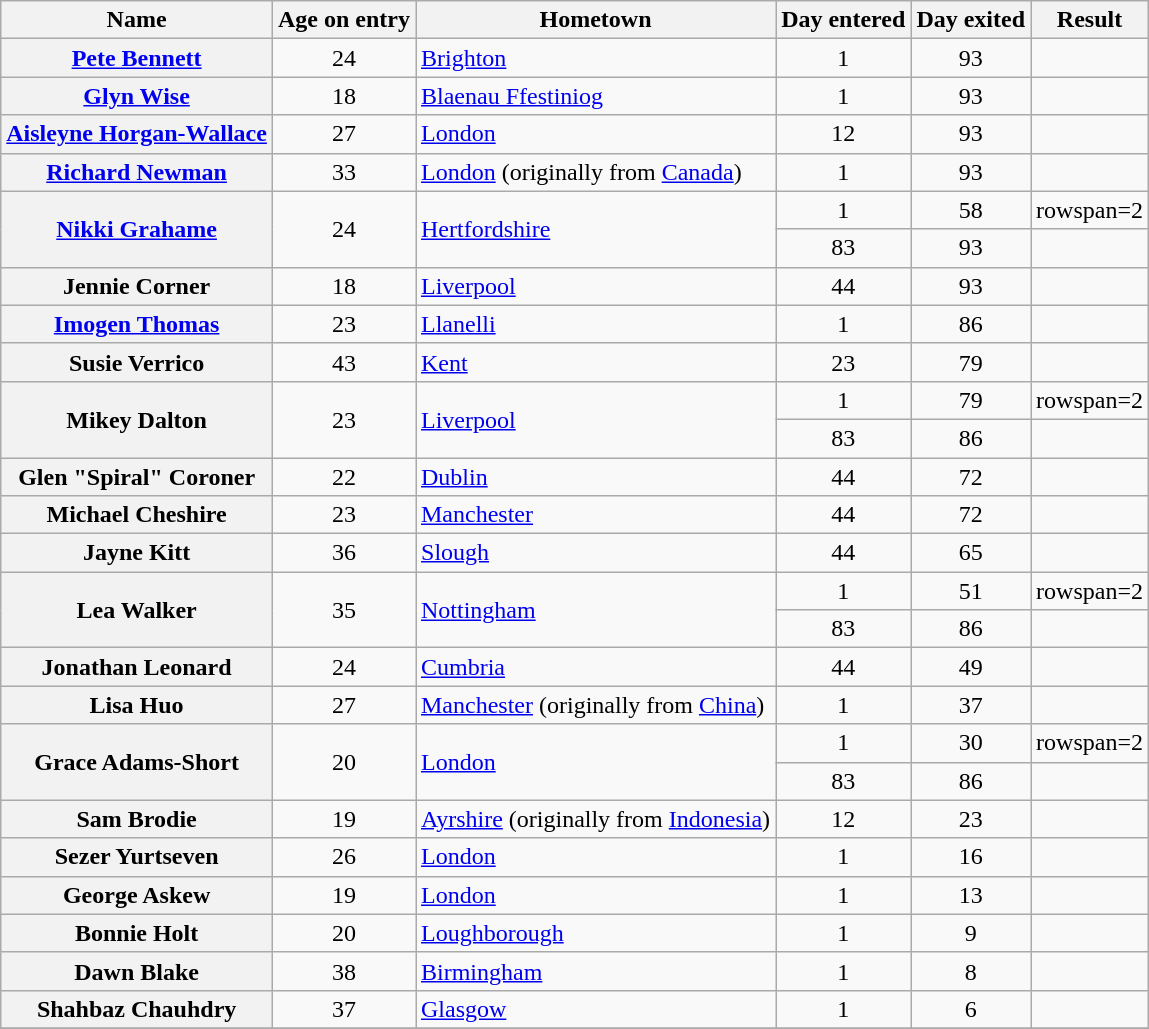<table class="wikitable sortable" style="text-align:left; line-height:auto; width:auto;">
<tr>
<th scope="col">Name</th>
<th scope="col">Age on entry</th>
<th scope="col">Hometown</th>
<th scope="col">Day entered</th>
<th scope="col">Day exited</th>
<th scope="col">Result</th>
</tr>
<tr>
<th scope="row" align="left"><a href='#'>Pete Bennett</a></th>
<td align="center">24</td>
<td><a href='#'>Brighton</a></td>
<td align="center">1</td>
<td align="center">93</td>
<td></td>
</tr>
<tr>
<th scope="row" align="left"><a href='#'>Glyn Wise</a></th>
<td align="center">18</td>
<td><a href='#'>Blaenau Ffestiniog</a></td>
<td align="center">1</td>
<td align="center">93</td>
<td></td>
</tr>
<tr>
<th scope="row" align="left"><a href='#'>Aisleyne Horgan-Wallace</a></th>
<td align="center">27</td>
<td><a href='#'>London</a></td>
<td align="center">12</td>
<td align="center">93</td>
<td></td>
</tr>
<tr>
<th scope="row" align="left"><a href='#'>Richard Newman</a></th>
<td align="center">33</td>
<td><a href='#'>London</a> (originally from <a href='#'>Canada</a>)</td>
<td align="center">1</td>
<td align="center">93</td>
<td></td>
</tr>
<tr>
<th scope="rowgroup" rowspan=2 align="left"><a href='#'>Nikki Grahame</a></th>
<td rowspan=2 align="center">24</td>
<td rowspan=2><a href='#'>Hertfordshire</a></td>
<td align="center">1</td>
<td align="center">58</td>
<td>rowspan=2 </td>
</tr>
<tr>
<td align="center">83</td>
<td align="center">93</td>
</tr>
<tr>
<th scope="row" align="left">Jennie Corner</th>
<td align="center">18</td>
<td><a href='#'>Liverpool</a></td>
<td align="center">44</td>
<td align="center">93</td>
<td></td>
</tr>
<tr>
<th scope="row" align="left"><a href='#'>Imogen Thomas</a></th>
<td align="center">23</td>
<td><a href='#'>Llanelli</a></td>
<td align="center">1</td>
<td align="center">86</td>
<td></td>
</tr>
<tr>
<th scope="row" align="left">Susie Verrico</th>
<td align="center">43</td>
<td><a href='#'>Kent</a></td>
<td align="center">23</td>
<td align="center">79</td>
<td></td>
</tr>
<tr>
<th scope="row" rowspan=2 align="left">Mikey Dalton</th>
<td rowspan=2 align="center">23</td>
<td rowspan=2><a href='#'>Liverpool</a></td>
<td align="center">1</td>
<td align="center">79</td>
<td>rowspan=2 </td>
</tr>
<tr>
<td align="center">83</td>
<td align="center">86</td>
</tr>
<tr>
<th scope="row" align="left">Glen "Spiral" Coroner</th>
<td align="center">22</td>
<td><a href='#'>Dublin</a></td>
<td align="center">44</td>
<td align="center">72</td>
<td></td>
</tr>
<tr>
<th scope="row" align="left">Michael Cheshire</th>
<td align="center">23</td>
<td><a href='#'>Manchester</a></td>
<td align="center">44</td>
<td align="center">72</td>
<td></td>
</tr>
<tr>
<th scope="row" align="left">Jayne Kitt</th>
<td align="center">36</td>
<td><a href='#'>Slough</a></td>
<td align="center">44</td>
<td align="center">65</td>
<td></td>
</tr>
<tr>
<th scope="rowgroup" rowspan=2 align="left">Lea Walker</th>
<td rowspan=2 align="center">35</td>
<td rowspan=2><a href='#'>Nottingham</a></td>
<td align="center">1</td>
<td align="center">51</td>
<td>rowspan=2 </td>
</tr>
<tr>
<td align="center">83</td>
<td align="center">86</td>
</tr>
<tr>
<th scope="row" align="left">Jonathan Leonard</th>
<td align="center">24</td>
<td><a href='#'>Cumbria</a></td>
<td align="center">44</td>
<td align="center">49</td>
<td></td>
</tr>
<tr>
<th scope="row" align="left">Lisa Huo</th>
<td align="center">27</td>
<td><a href='#'>Manchester</a> (originally from <a href='#'>China</a>)</td>
<td align="center">1</td>
<td align="center">37</td>
<td></td>
</tr>
<tr>
<th scope="rowgroup" rowspan=2 align="left">Grace Adams-Short</th>
<td rowspan=2 align="center">20</td>
<td rowspan=2><a href='#'>London</a></td>
<td align="center">1</td>
<td align="center">30</td>
<td>rowspan=2 </td>
</tr>
<tr>
<td align="center">83</td>
<td align="center">86</td>
</tr>
<tr>
<th scope="row" align="left">Sam Brodie</th>
<td align="center">19</td>
<td><a href='#'>Ayrshire</a> (originally from <a href='#'>Indonesia</a>)</td>
<td align="center">12</td>
<td align="center">23</td>
<td></td>
</tr>
<tr>
<th scope="row" align="left">Sezer Yurtseven</th>
<td align="center">26</td>
<td><a href='#'>London</a></td>
<td align="center">1</td>
<td align="center">16</td>
<td></td>
</tr>
<tr>
<th scope="row" align="left">George Askew</th>
<td align="center">19</td>
<td><a href='#'>London</a></td>
<td align="center">1</td>
<td align="center">13</td>
<td></td>
</tr>
<tr>
<th scope="row" align="left">Bonnie Holt</th>
<td align="center">20</td>
<td><a href='#'>Loughborough</a></td>
<td align="center">1</td>
<td align="center">9</td>
<td></td>
</tr>
<tr>
<th scope="row" align="left">Dawn Blake</th>
<td align="center">38</td>
<td><a href='#'>Birmingham</a></td>
<td align="center">1</td>
<td align="center">8</td>
<td></td>
</tr>
<tr>
<th scope="row" align="left">Shahbaz Chauhdry</th>
<td align="center">37</td>
<td><a href='#'>Glasgow</a></td>
<td align="center">1</td>
<td align="center">6</td>
<td></td>
</tr>
<tr>
</tr>
</table>
